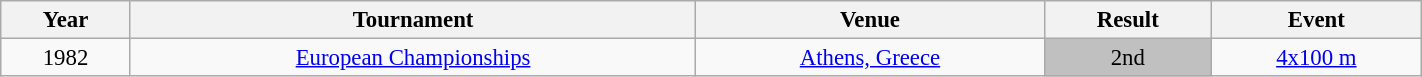<table class="wikitable" style=" text-align:center; font-size:95%;" width="75%">
<tr>
<th>Year</th>
<th>Tournament</th>
<th>Venue</th>
<th>Result</th>
<th>Event</th>
</tr>
<tr>
<td>1982</td>
<td><a href='#'>European Championships</a></td>
<td><a href='#'>Athens, Greece</a></td>
<td bgcolor="silver">2nd</td>
<td><a href='#'>4x100 m</a></td>
</tr>
</table>
